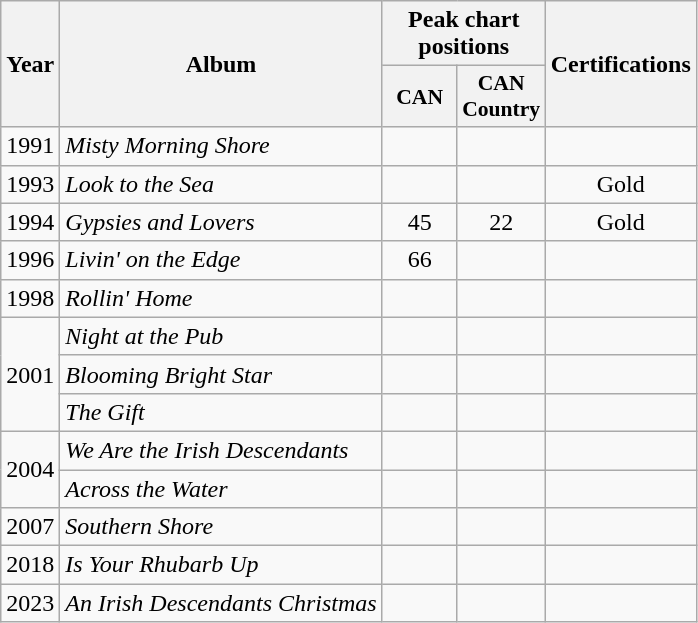<table class="wikitable">
<tr>
<th scope="col" rowspan="2">Year</th>
<th scope="col" rowspan="2">Album</th>
<th scope="col" colspan="2">Peak chart positions</th>
<th scope="col" rowspan="2">Certifications</th>
</tr>
<tr>
<th scope="col" style="width:3em;font-size:90%;">CAN</th>
<th scope="col" style="width:3em;font-size:90%;">CAN Country</th>
</tr>
<tr>
<td>1991</td>
<td><em>Misty Morning Shore</em></td>
<td></td>
<td></td>
<td></td>
</tr>
<tr>
<td>1993</td>
<td><em>Look to the Sea</em></td>
<td></td>
<td></td>
<td align="center">Gold</td>
</tr>
<tr>
<td>1994</td>
<td><em>Gypsies and Lovers</em></td>
<td align="center">45</td>
<td align="center">22</td>
<td align="center">Gold</td>
</tr>
<tr>
<td>1996</td>
<td><em>Livin' on the Edge</em></td>
<td align="center">66</td>
<td></td>
<td></td>
</tr>
<tr>
<td>1998</td>
<td><em>Rollin' Home</em></td>
<td></td>
<td></td>
<td></td>
</tr>
<tr>
<td rowspan="3">2001</td>
<td><em>Night at the Pub</em></td>
<td></td>
<td></td>
<td></td>
</tr>
<tr>
<td><em>Blooming Bright Star</em></td>
<td></td>
<td></td>
<td></td>
</tr>
<tr>
<td><em>The Gift</em></td>
<td></td>
<td></td>
<td></td>
</tr>
<tr>
<td rowspan="2">2004</td>
<td><em>We Are the Irish Descendants</em></td>
<td></td>
<td></td>
<td></td>
</tr>
<tr>
<td><em>Across the Water</em></td>
<td></td>
<td></td>
<td></td>
</tr>
<tr>
<td>2007</td>
<td><em>Southern Shore</em></td>
<td></td>
<td></td>
<td></td>
</tr>
<tr>
<td>2018</td>
<td><em>Is Your Rhubarb Up</em></td>
<td></td>
<td></td>
<td></td>
</tr>
<tr>
<td>2023</td>
<td><em>An Irish Descendants Christmas</em></td>
<td></td>
<td></td>
<td></td>
</tr>
</table>
